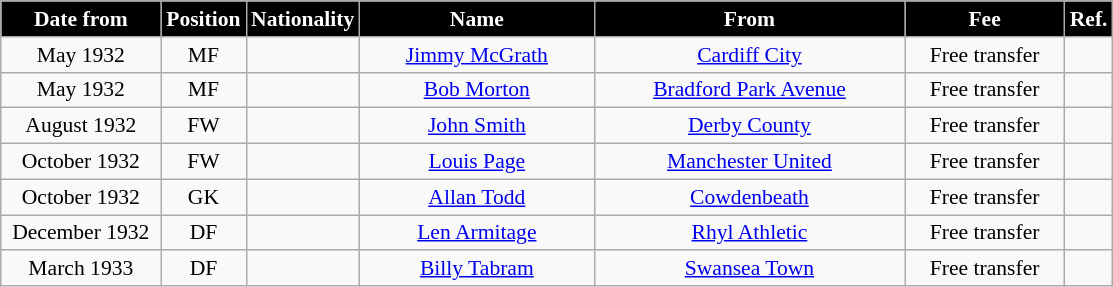<table class="wikitable" style="text-align:center; font-size:90%; ">
<tr>
<th style="background:#000000; color:white; width:100px;">Date from</th>
<th style="background:#000000; color:white; width:50px;">Position</th>
<th style="background:#000000; color:white; width:50px;">Nationality</th>
<th style="background:#000000; color:white; width:150px;">Name</th>
<th style="background:#000000; color:white; width:200px;">From</th>
<th style="background:#000000; color:white; width:100px;">Fee</th>
<th style="background:#000000; color:white; width:25px;">Ref.</th>
</tr>
<tr>
<td>May 1932</td>
<td>MF</td>
<td></td>
<td><a href='#'>Jimmy McGrath</a></td>
<td><a href='#'>Cardiff City</a></td>
<td>Free transfer</td>
<td></td>
</tr>
<tr>
<td>May 1932</td>
<td>MF</td>
<td></td>
<td><a href='#'>Bob Morton</a></td>
<td><a href='#'>Bradford Park Avenue</a></td>
<td>Free transfer</td>
<td></td>
</tr>
<tr>
<td>August 1932</td>
<td>FW</td>
<td></td>
<td><a href='#'>John Smith</a></td>
<td><a href='#'>Derby County</a></td>
<td>Free transfer</td>
<td></td>
</tr>
<tr>
<td>October 1932</td>
<td>FW</td>
<td></td>
<td><a href='#'>Louis Page</a></td>
<td><a href='#'>Manchester United</a></td>
<td>Free transfer</td>
<td></td>
</tr>
<tr>
<td>October 1932</td>
<td>GK</td>
<td></td>
<td><a href='#'>Allan Todd</a></td>
<td> <a href='#'>Cowdenbeath</a></td>
<td>Free transfer</td>
<td></td>
</tr>
<tr>
<td>December 1932</td>
<td>DF</td>
<td></td>
<td><a href='#'>Len Armitage</a></td>
<td> <a href='#'>Rhyl Athletic</a></td>
<td>Free transfer</td>
<td></td>
</tr>
<tr>
<td>March 1933</td>
<td>DF</td>
<td></td>
<td><a href='#'>Billy Tabram</a></td>
<td><a href='#'>Swansea Town</a></td>
<td>Free transfer</td>
<td></td>
</tr>
</table>
